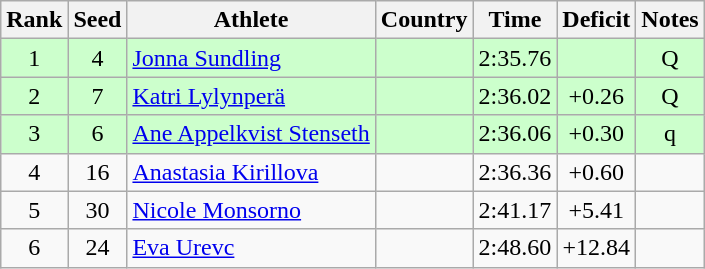<table class="wikitable sortable" style="text-align:center">
<tr>
<th>Rank</th>
<th>Seed</th>
<th>Athlete</th>
<th>Country</th>
<th>Time</th>
<th>Deficit</th>
<th>Notes</th>
</tr>
<tr bgcolor=ccffcc>
<td>1</td>
<td>4</td>
<td align=left><a href='#'>Jonna Sundling</a></td>
<td align=left></td>
<td>2:35.76</td>
<td></td>
<td>Q</td>
</tr>
<tr bgcolor=ccffcc>
<td>2</td>
<td>7</td>
<td align=left><a href='#'>Katri Lylynperä</a></td>
<td align=left></td>
<td>2:36.02</td>
<td>+0.26</td>
<td>Q</td>
</tr>
<tr bgcolor=ccffcc>
<td>3</td>
<td>6</td>
<td align=left><a href='#'>Ane Appelkvist Stenseth</a></td>
<td align=left></td>
<td>2:36.06</td>
<td>+0.30</td>
<td>q</td>
</tr>
<tr>
<td>4</td>
<td>16</td>
<td align=left><a href='#'>Anastasia Kirillova</a></td>
<td align=left></td>
<td>2:36.36</td>
<td>+0.60</td>
<td></td>
</tr>
<tr>
<td>5</td>
<td>30</td>
<td align=left><a href='#'>Nicole Monsorno</a></td>
<td align=left></td>
<td>2:41.17</td>
<td>+5.41</td>
<td></td>
</tr>
<tr>
<td>6</td>
<td>24</td>
<td align=left><a href='#'>Eva Urevc</a></td>
<td align=left></td>
<td>2:48.60</td>
<td>+12.84</td>
<td></td>
</tr>
</table>
